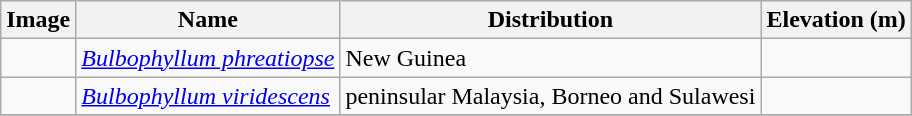<table class="wikitable collapsible">
<tr>
<th>Image</th>
<th>Name</th>
<th>Distribution</th>
<th>Elevation (m)</th>
</tr>
<tr>
<td></td>
<td><em><a href='#'>Bulbophyllum phreatiopse</a></em> </td>
<td>New Guinea</td>
<td></td>
</tr>
<tr>
<td></td>
<td><em><a href='#'>Bulbophyllum viridescens</a></em> </td>
<td>peninsular Malaysia, Borneo and Sulawesi</td>
<td></td>
</tr>
<tr>
</tr>
</table>
